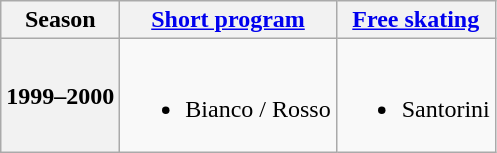<table class=wikitable style=text-align:center>
<tr>
<th>Season</th>
<th><a href='#'>Short program</a></th>
<th><a href='#'>Free skating</a></th>
</tr>
<tr>
<th>1999–2000 <br> </th>
<td><br><ul><li>Bianco / Rosso <br></li></ul></td>
<td><br><ul><li>Santorini <br></li></ul></td>
</tr>
</table>
